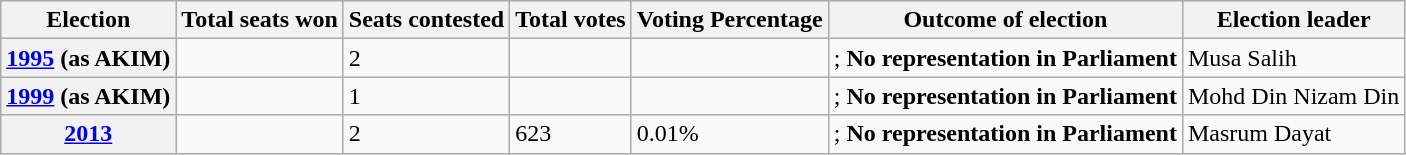<table class="wikitable">
<tr>
<th>Election</th>
<th>Total seats won</th>
<th>Seats contested</th>
<th>Total votes</th>
<th>Voting Percentage</th>
<th>Outcome of election</th>
<th>Election leader</th>
</tr>
<tr>
<th><a href='#'>1995</a> (as AKIM)</th>
<td></td>
<td>2</td>
<td></td>
<td></td>
<td>; <strong>No representation in Parliament</strong></td>
<td>Musa Salih</td>
</tr>
<tr>
<th><a href='#'>1999</a> (as AKIM)</th>
<td></td>
<td>1</td>
<td></td>
<td></td>
<td>; <strong>No representation in Parliament</strong></td>
<td>Mohd Din Nizam Din</td>
</tr>
<tr>
<th><a href='#'>2013</a></th>
<td></td>
<td>2</td>
<td>623</td>
<td>0.01%</td>
<td>; <strong>No representation in Parliament</strong></td>
<td>Masrum Dayat</td>
</tr>
</table>
